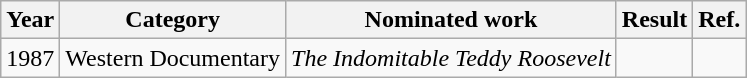<table class="wikitable">
<tr>
<th>Year</th>
<th>Category</th>
<th>Nominated work</th>
<th>Result</th>
<th>Ref.</th>
</tr>
<tr>
<td>1987</td>
<td>Western Documentary</td>
<td><em>The Indomitable Teddy Roosevelt</em></td>
<td></td>
<td align="center"></td>
</tr>
</table>
